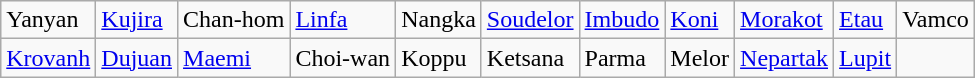<table class="wikitable">
<tr>
<td>Yanyan</td>
<td><a href='#'>Kujira</a></td>
<td>Chan-hom</td>
<td><a href='#'>Linfa</a></td>
<td>Nangka</td>
<td><a href='#'>Soudelor</a></td>
<td><a href='#'>Imbudo</a></td>
<td><a href='#'>Koni</a></td>
<td><a href='#'>Morakot</a></td>
<td><a href='#'>Etau</a></td>
<td>Vamco</td>
</tr>
<tr>
<td><a href='#'>Krovanh</a></td>
<td><a href='#'>Dujuan</a></td>
<td><a href='#'>Maemi</a></td>
<td>Choi-wan</td>
<td>Koppu</td>
<td>Ketsana</td>
<td>Parma</td>
<td>Melor</td>
<td><a href='#'>Nepartak</a></td>
<td><a href='#'>Lupit</a></td>
</tr>
</table>
